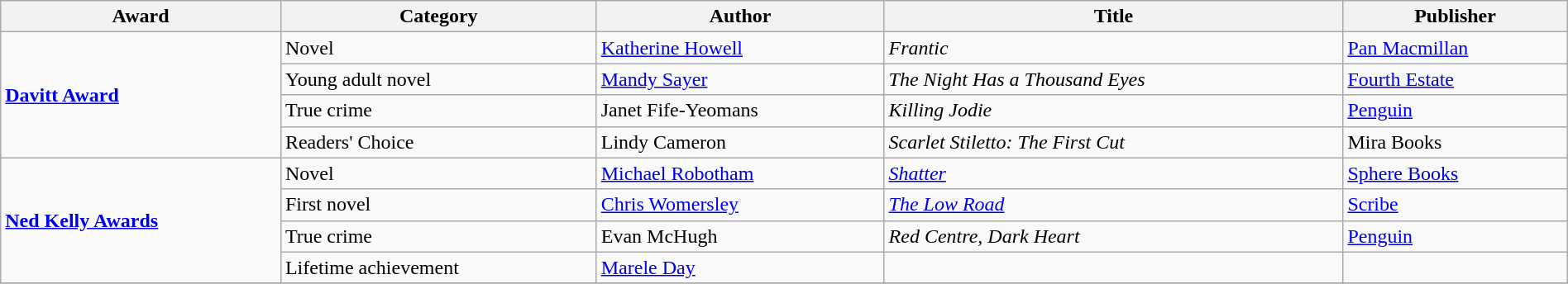<table class="wikitable" width=100%>
<tr>
<th>Award</th>
<th>Category</th>
<th>Author</th>
<th>Title</th>
<th>Publisher</th>
</tr>
<tr>
<td rowspan=4><strong><a href='#'>Davitt Award</a></strong></td>
<td>Novel</td>
<td><a href='#'>Katherine Howell</a></td>
<td><em>Frantic</em></td>
<td><a href='#'>Pan Macmillan</a></td>
</tr>
<tr>
<td>Young adult novel</td>
<td><a href='#'>Mandy Sayer</a></td>
<td><em>The Night Has a Thousand Eyes</em></td>
<td><a href='#'>Fourth Estate</a></td>
</tr>
<tr>
<td>True crime</td>
<td>Janet Fife-Yeomans</td>
<td><em>Killing Jodie</em></td>
<td><a href='#'>Penguin</a></td>
</tr>
<tr>
<td>Readers' Choice</td>
<td>Lindy Cameron</td>
<td><em>Scarlet Stiletto: The First Cut</em></td>
<td>Mira Books</td>
</tr>
<tr>
<td rowspan=4><strong><a href='#'>Ned Kelly Awards</a></strong></td>
<td>Novel</td>
<td><a href='#'>Michael Robotham</a></td>
<td><em><a href='#'>Shatter</a></em></td>
<td><a href='#'>Sphere Books</a></td>
</tr>
<tr>
<td>First novel</td>
<td><a href='#'>Chris Womersley</a></td>
<td><em><a href='#'>The Low Road</a></em></td>
<td><a href='#'>Scribe</a></td>
</tr>
<tr>
<td>True crime</td>
<td>Evan McHugh</td>
<td><em>Red Centre, Dark Heart</em></td>
<td><a href='#'>Penguin</a></td>
</tr>
<tr>
<td>Lifetime achievement</td>
<td><a href='#'>Marele Day</a></td>
<td></td>
<td></td>
</tr>
<tr>
</tr>
</table>
